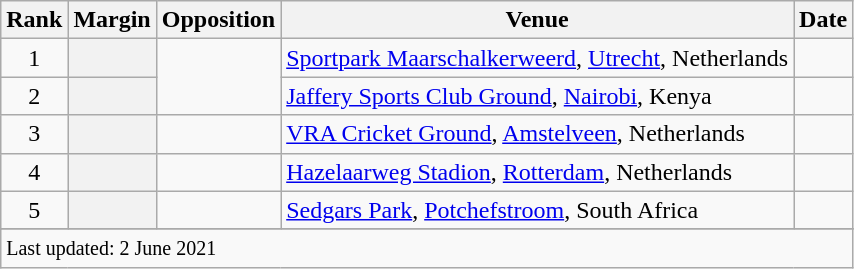<table class="wikitable plainrowheaders sortable">
<tr>
<th scope=col>Rank</th>
<th scope=col>Margin</th>
<th scope=col>Opposition</th>
<th scope=col>Venue</th>
<th scope=col>Date</th>
</tr>
<tr>
<td align=center>1</td>
<th scope=row style=text-align:center;></th>
<td rowspan=2></td>
<td><a href='#'>Sportpark Maarschalkerweerd</a>, <a href='#'>Utrecht</a>, Netherlands</td>
<td></td>
</tr>
<tr>
<td align=center>2</td>
<th scope=row style=text-align:center;></th>
<td><a href='#'>Jaffery Sports Club Ground</a>, <a href='#'>Nairobi</a>, Kenya</td>
<td></td>
</tr>
<tr>
<td align=center>3</td>
<th scope=row style=text-align:center;></th>
<td></td>
<td><a href='#'>VRA Cricket Ground</a>, <a href='#'>Amstelveen</a>, Netherlands</td>
<td></td>
</tr>
<tr>
<td align=center>4</td>
<th scope=row style=text-align:center;></th>
<td></td>
<td><a href='#'>Hazelaarweg Stadion</a>, <a href='#'>Rotterdam</a>, Netherlands</td>
<td></td>
</tr>
<tr>
<td align=center>5</td>
<th scope=row style=text-align:center;></th>
<td></td>
<td><a href='#'>Sedgars Park</a>, <a href='#'>Potchefstroom</a>, South Africa</td>
<td></td>
</tr>
<tr>
</tr>
<tr class=sortbottom>
<td colspan=5><small>Last updated: 2 June 2021</small></td>
</tr>
</table>
